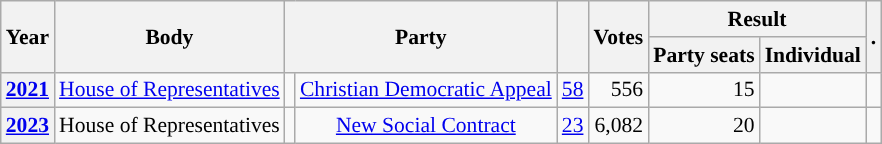<table class="wikitable plainrowheaders sortable" border=2 cellpadding=4 cellspacing=0 style="border: 1px #aaa solid; font-size: 90%; text-align:center;">
<tr>
<th scope="col" rowspan=2>Year</th>
<th scope="col" rowspan=2>Body</th>
<th scope="col" colspan=2 rowspan=2>Party</th>
<th scope="col" rowspan=2></th>
<th scope="col" rowspan=2>Votes</th>
<th scope="colgroup" colspan=2>Result</th>
<th scope="col" rowspan=2 class="unsortable">.</th>
</tr>
<tr>
<th scope="col">Party seats</th>
<th scope="col">Individual</th>
</tr>
<tr>
<th scope="row"><a href='#'>2021</a></th>
<td><a href='#'>House of Representatives</a></td>
<td style="background-color:"></td>
<td><a href='#'>Christian Democratic Appeal</a></td>
<td style=text-align:right><a href='#'>58</a></td>
<td style=text-align:right>556</td>
<td style=text-align:right>15</td>
<td></td>
<td></td>
</tr>
<tr>
<th scope="row"><a href='#'>2023</a></th>
<td>House of Representatives</td>
<td style="background-color:"></td>
<td><a href='#'>New Social Contract</a></td>
<td style=text-align:right><a href='#'>23</a></td>
<td style=text-align:right>6,082</td>
<td style=text-align:right>20</td>
<td></td>
<td></td>
</tr>
</table>
